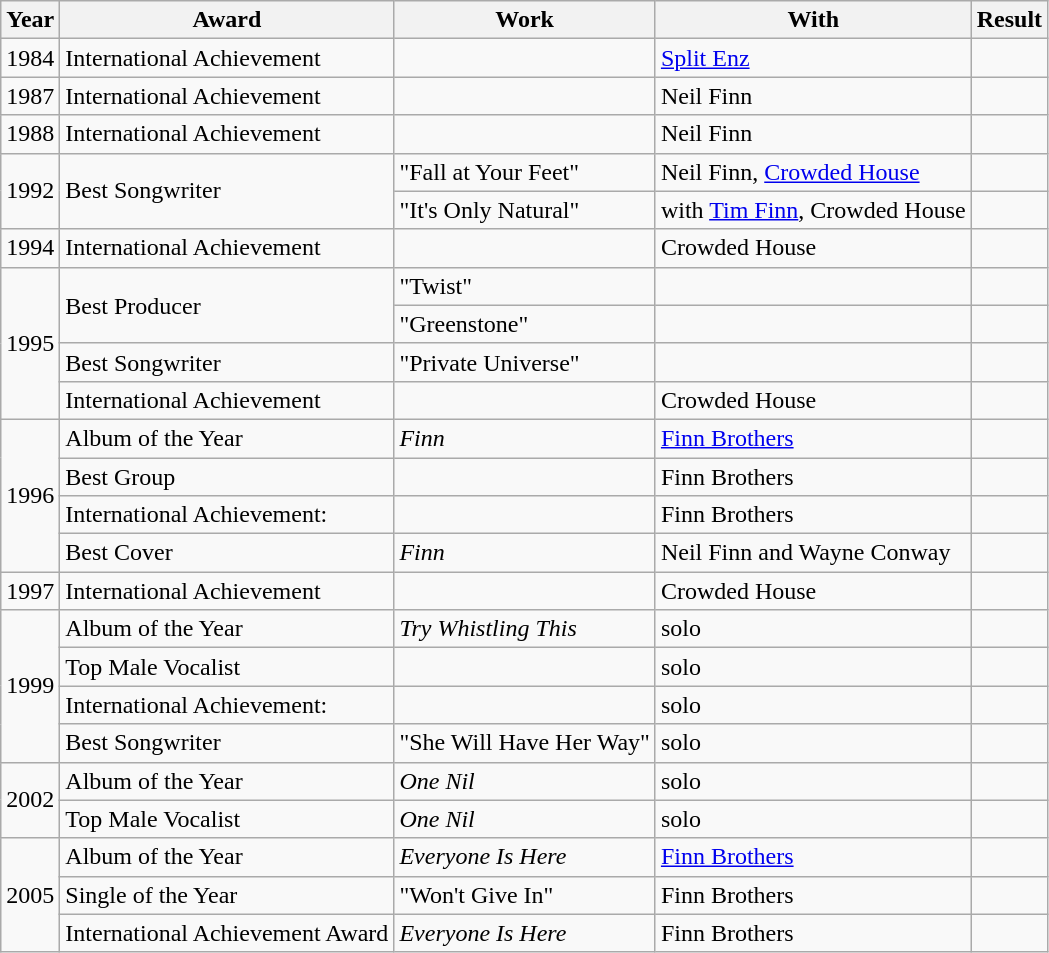<table class="wikitable sortable">
<tr>
<th>Year</th>
<th>Award</th>
<th>Work</th>
<th>With</th>
<th>Result</th>
</tr>
<tr>
<td>1984</td>
<td>International Achievement</td>
<td></td>
<td><a href='#'>Split Enz</a></td>
<td></td>
</tr>
<tr>
<td>1987</td>
<td>International Achievement</td>
<td></td>
<td>Neil Finn</td>
<td></td>
</tr>
<tr>
<td>1988</td>
<td>International Achievement</td>
<td></td>
<td>Neil Finn</td>
<td></td>
</tr>
<tr>
<td rowspan=2>1992</td>
<td rowspan=2>Best Songwriter</td>
<td>"Fall at Your Feet"</td>
<td>Neil Finn, <a href='#'>Crowded House</a></td>
<td></td>
</tr>
<tr>
<td>"It's Only Natural"</td>
<td>with <a href='#'>Tim Finn</a>, Crowded House</td>
<td></td>
</tr>
<tr>
<td>1994</td>
<td>International Achievement</td>
<td></td>
<td>Crowded House</td>
<td></td>
</tr>
<tr>
<td rowspan=4>1995</td>
<td rowspan=2>Best Producer</td>
<td>"Twist"</td>
<td></td>
<td></td>
</tr>
<tr>
<td>"Greenstone"</td>
<td></td>
<td></td>
</tr>
<tr>
<td>Best Songwriter</td>
<td>"Private Universe"</td>
<td></td>
<td></td>
</tr>
<tr>
<td>International Achievement</td>
<td></td>
<td>Crowded House</td>
<td></td>
</tr>
<tr>
<td rowspan=4>1996</td>
<td>Album of the Year</td>
<td><em>Finn</em></td>
<td><a href='#'>Finn Brothers</a></td>
<td></td>
</tr>
<tr>
<td>Best Group</td>
<td></td>
<td>Finn Brothers</td>
<td></td>
</tr>
<tr>
<td>International Achievement:</td>
<td></td>
<td>Finn Brothers</td>
<td></td>
</tr>
<tr>
<td>Best Cover</td>
<td><em>Finn</em></td>
<td>Neil Finn and Wayne Conway</td>
<td></td>
</tr>
<tr>
<td>1997</td>
<td>International Achievement</td>
<td></td>
<td>Crowded House</td>
<td></td>
</tr>
<tr>
<td rowspan=4>1999</td>
<td>Album of the Year</td>
<td><em>Try Whistling This</em></td>
<td>solo</td>
<td></td>
</tr>
<tr>
<td>Top Male Vocalist</td>
<td></td>
<td>solo</td>
<td></td>
</tr>
<tr>
<td>International Achievement:</td>
<td></td>
<td>solo</td>
<td></td>
</tr>
<tr>
<td>Best Songwriter</td>
<td>"She Will Have Her Way"</td>
<td>solo</td>
<td></td>
</tr>
<tr>
<td rowspan=2>2002</td>
<td>Album of the Year</td>
<td><em>One Nil</em></td>
<td>solo</td>
<td></td>
</tr>
<tr>
<td>Top Male Vocalist</td>
<td><em>One Nil</em></td>
<td>solo</td>
<td></td>
</tr>
<tr>
<td rowspan=3>2005</td>
<td>Album of the Year</td>
<td><em>Everyone Is Here</em></td>
<td><a href='#'>Finn Brothers</a></td>
<td></td>
</tr>
<tr>
<td>Single of the Year</td>
<td>"Won't Give In"</td>
<td>Finn Brothers</td>
<td></td>
</tr>
<tr>
<td>International Achievement Award</td>
<td><em>Everyone Is Here</em></td>
<td>Finn Brothers</td>
<td></td>
</tr>
</table>
